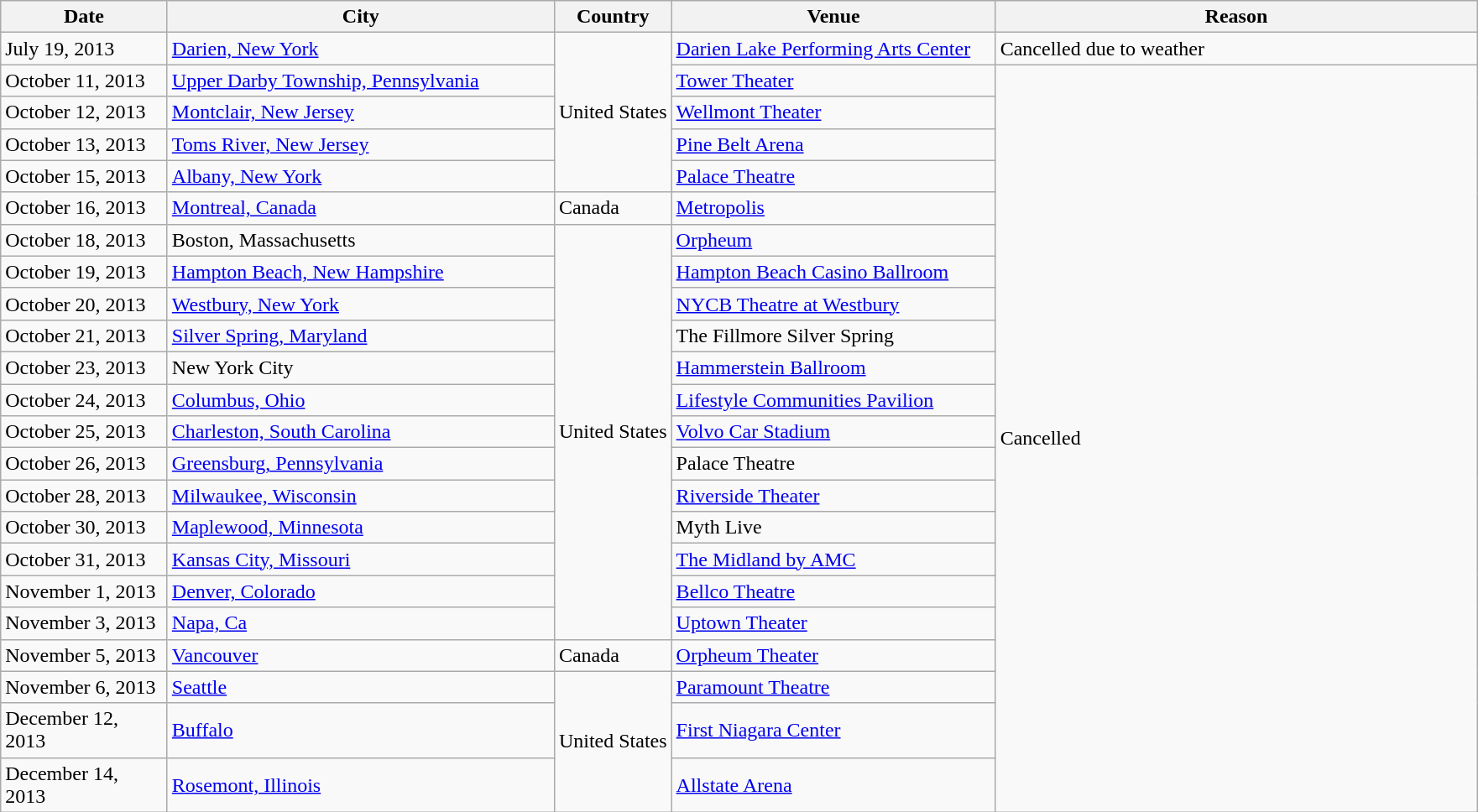<table class="wikitable" style="border: 0px solid darkgray">
<tr>
<th width="125">Date</th>
<th width="300">City</th>
<th>Country</th>
<th width="250">Venue</th>
<th width="375">Reason</th>
</tr>
<tr border="0">
<td>July 19, 2013</td>
<td><a href='#'>Darien, New York</a></td>
<td rowspan="5">United States</td>
<td><a href='#'>Darien Lake Performing Arts Center</a></td>
<td>Cancelled due to weather</td>
</tr>
<tr>
<td>October 11, 2013</td>
<td><a href='#'>Upper Darby Township, Pennsylvania</a></td>
<td><a href='#'>Tower Theater</a></td>
<td rowspan="22">Cancelled</td>
</tr>
<tr>
<td>October 12, 2013</td>
<td><a href='#'>Montclair, New Jersey</a></td>
<td><a href='#'>Wellmont Theater</a></td>
</tr>
<tr>
<td>October 13, 2013</td>
<td><a href='#'>Toms River, New Jersey</a></td>
<td><a href='#'>Pine Belt Arena</a></td>
</tr>
<tr>
<td>October 15, 2013</td>
<td><a href='#'>Albany, New York</a></td>
<td><a href='#'>Palace Theatre</a></td>
</tr>
<tr>
<td>October 16, 2013</td>
<td><a href='#'>Montreal, Canada</a></td>
<td>Canada</td>
<td><a href='#'>Metropolis</a></td>
</tr>
<tr>
<td>October 18, 2013</td>
<td>Boston, Massachusetts</td>
<td rowspan="13">United States</td>
<td><a href='#'>Orpheum</a></td>
</tr>
<tr>
<td>October 19, 2013</td>
<td><a href='#'>Hampton Beach, New Hampshire</a></td>
<td><a href='#'>Hampton Beach Casino Ballroom</a></td>
</tr>
<tr>
<td>October 20, 2013</td>
<td><a href='#'>Westbury, New York</a></td>
<td><a href='#'>NYCB Theatre at Westbury</a></td>
</tr>
<tr>
<td>October 21, 2013</td>
<td><a href='#'>Silver Spring, Maryland</a></td>
<td>The Fillmore Silver Spring</td>
</tr>
<tr>
<td>October 23, 2013</td>
<td>New York City</td>
<td><a href='#'>Hammerstein Ballroom</a></td>
</tr>
<tr>
<td>October 24, 2013</td>
<td><a href='#'>Columbus, Ohio</a></td>
<td><a href='#'>Lifestyle Communities Pavilion</a></td>
</tr>
<tr>
<td>October 25, 2013</td>
<td><a href='#'>Charleston, South Carolina</a></td>
<td><a href='#'>Volvo Car Stadium</a></td>
</tr>
<tr>
<td>October 26, 2013</td>
<td><a href='#'>Greensburg, Pennsylvania</a></td>
<td>Palace Theatre</td>
</tr>
<tr>
<td>October 28, 2013</td>
<td><a href='#'>Milwaukee, Wisconsin</a></td>
<td><a href='#'>Riverside Theater</a></td>
</tr>
<tr>
<td>October 30, 2013</td>
<td><a href='#'>Maplewood, Minnesota</a></td>
<td>Myth Live</td>
</tr>
<tr>
<td>October 31, 2013</td>
<td><a href='#'>Kansas City, Missouri</a></td>
<td><a href='#'>The Midland by AMC</a></td>
</tr>
<tr>
<td>November 1, 2013</td>
<td><a href='#'>Denver, Colorado</a></td>
<td><a href='#'>Bellco Theatre</a></td>
</tr>
<tr>
<td>November 3, 2013</td>
<td><a href='#'>Napa, Ca</a></td>
<td><a href='#'>Uptown Theater</a></td>
</tr>
<tr>
<td>November 5, 2013</td>
<td><a href='#'>Vancouver</a></td>
<td>Canada</td>
<td><a href='#'>Orpheum Theater</a></td>
</tr>
<tr>
<td>November 6, 2013</td>
<td><a href='#'>Seattle</a></td>
<td rowspan="3">United States</td>
<td><a href='#'>Paramount Theatre</a></td>
</tr>
<tr>
<td>December 12, 2013</td>
<td><a href='#'>Buffalo</a></td>
<td><a href='#'>First Niagara Center</a></td>
</tr>
<tr>
<td>December 14, 2013</td>
<td><a href='#'>Rosemont, Illinois</a></td>
<td><a href='#'>Allstate Arena</a></td>
</tr>
<tr>
</tr>
</table>
